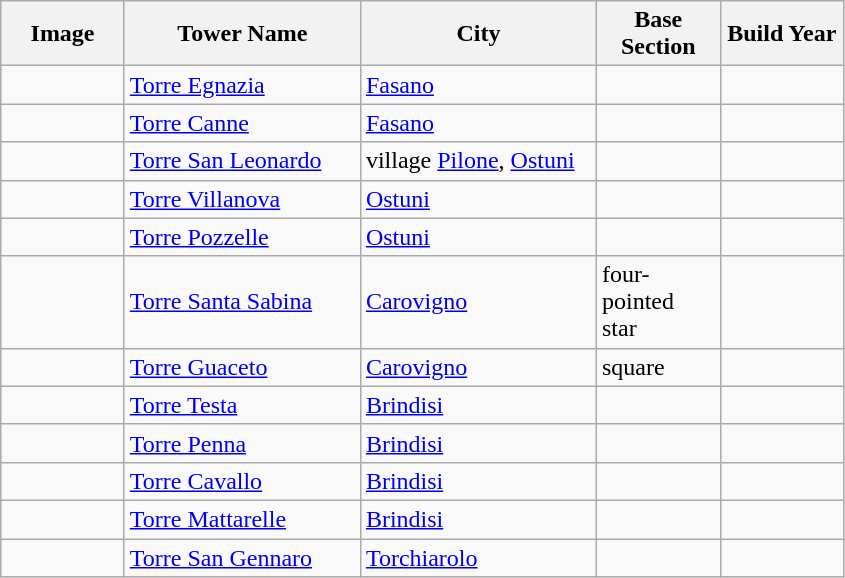<table class="wikitable">
<tr>
<th width="75px">Image</th>
<th width="150px">Tower Name</th>
<th width="150px">City</th>
<th width="75px">Base Section</th>
<th width="75px">Build Year</th>
</tr>
<tr>
<td></td>
<td><a href='#'>Torre Egnazia</a></td>
<td><a href='#'>Fasano</a></td>
<td></td>
<td></td>
</tr>
<tr>
<td></td>
<td><a href='#'>Torre Canne</a></td>
<td><a href='#'>Fasano</a></td>
<td></td>
<td></td>
</tr>
<tr>
<td></td>
<td><a href='#'>Torre San Leonardo</a></td>
<td>village <a href='#'>Pilone</a>, <a href='#'>Ostuni</a></td>
<td></td>
<td></td>
</tr>
<tr>
<td></td>
<td><a href='#'>Torre Villanova</a></td>
<td><a href='#'>Ostuni</a></td>
<td></td>
<td></td>
</tr>
<tr>
<td></td>
<td><a href='#'>Torre Pozzelle</a></td>
<td><a href='#'>Ostuni</a></td>
<td></td>
<td></td>
</tr>
<tr>
<td></td>
<td><a href='#'>Torre Santa Sabina</a></td>
<td><a href='#'>Carovigno</a></td>
<td>four-pointed star</td>
<td></td>
</tr>
<tr>
<td></td>
<td><a href='#'>Torre Guaceto</a></td>
<td><a href='#'>Carovigno</a></td>
<td>square</td>
<td></td>
</tr>
<tr>
<td></td>
<td><a href='#'>Torre Testa</a></td>
<td><a href='#'>Brindisi</a></td>
<td></td>
<td></td>
</tr>
<tr>
<td></td>
<td><a href='#'>Torre Penna</a></td>
<td><a href='#'>Brindisi</a></td>
<td></td>
<td></td>
</tr>
<tr>
<td></td>
<td><a href='#'>Torre Cavallo</a></td>
<td><a href='#'>Brindisi</a></td>
<td></td>
<td></td>
</tr>
<tr>
<td></td>
<td><a href='#'>Torre Mattarelle</a></td>
<td><a href='#'>Brindisi</a></td>
<td></td>
<td></td>
</tr>
<tr>
<td></td>
<td><a href='#'>Torre San Gennaro</a></td>
<td><a href='#'>Torchiarolo</a></td>
<td></td>
<td></td>
</tr>
</table>
